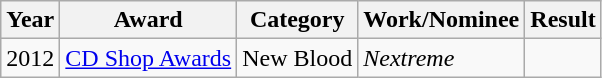<table class="wikitable">
<tr>
<th>Year</th>
<th>Award</th>
<th>Category</th>
<th>Work/Nominee</th>
<th>Result</th>
</tr>
<tr>
<td align="center">2012</td>
<td><a href='#'>CD Shop Awards</a></td>
<td>New Blood</td>
<td><em>Nextreme</em></td>
<td></td>
</tr>
</table>
